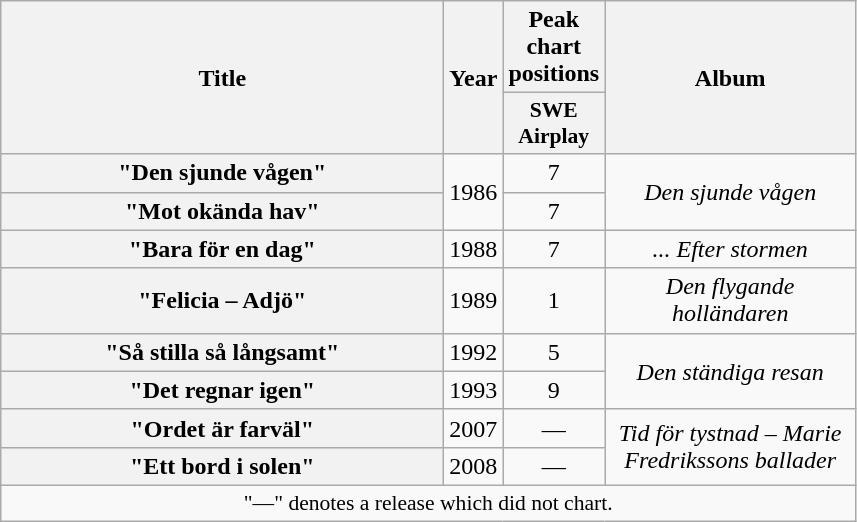<table class="wikitable plainrowheaders" style="text-align:center;">
<tr>
<th scope="col" rowspan="2" style="width:18em;">Title</th>
<th scope="col" rowspan="2" style="width:1em;">Year</th>
<th scope="col" colspan="1" style="width:1em;">Peak chart positions</th>
<th scope="col" rowspan="2" style="width:10em;">Album</th>
</tr>
<tr>
<th scope="col" style="width:3em;font-size:90%;">SWE<br>Airplay<br></th>
</tr>
<tr>
<th scope="row">"Den sjunde vågen"</th>
<td rowspan="2">1986</td>
<td>7</td>
<td rowspan="2"><em>Den sjunde vågen</em></td>
</tr>
<tr>
<th scope="row">"Mot okända hav"</th>
<td>7</td>
</tr>
<tr>
<th scope="row">"Bara för en dag"</th>
<td>1988</td>
<td>7</td>
<td><em>... Efter stormen</em></td>
</tr>
<tr>
<th scope="row">"Felicia – Adjö"</th>
<td>1989</td>
<td>1</td>
<td><em>Den flygande holländaren</em></td>
</tr>
<tr>
<th scope="row">"Så stilla så långsamt"</th>
<td>1992</td>
<td>5</td>
<td rowspan="2"><em>Den ständiga resan</em></td>
</tr>
<tr>
<th scope="row">"Det regnar igen"</th>
<td>1993</td>
<td>9</td>
</tr>
<tr>
<th scope="row">"Ordet är farväl"</th>
<td>2007</td>
<td>—</td>
<td rowspan="2"><em>Tid för tystnad – Marie Fredrikssons ballader</em></td>
</tr>
<tr>
<th scope="row">"Ett bord i solen" </th>
<td>2008</td>
<td>—</td>
</tr>
<tr>
<td colspan="4" style="font-size:90%">"—" denotes a release which did not chart.</td>
</tr>
</table>
